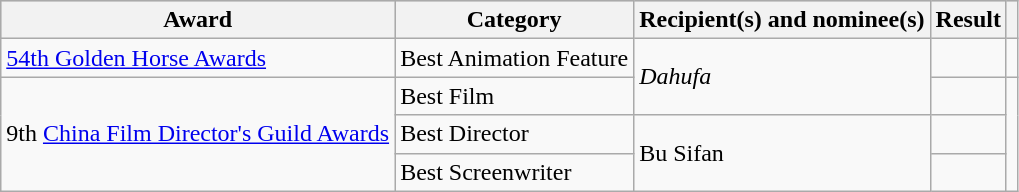<table class="wikitable plainrowheaders sortable">
<tr style="background:#ccc; text-align:center;">
<th scope="col">Award</th>
<th scope="col">Category</th>
<th scope="col">Recipient(s) and nominee(s)</th>
<th scope="col">Result</th>
<th scope="col" class="unsortable"></th>
</tr>
<tr>
<td><a href='#'>54th Golden Horse Awards</a></td>
<td>Best Animation Feature</td>
<td rowspan=2><em>Dahufa</em></td>
<td></td>
<td></td>
</tr>
<tr>
<td rowspan=3>9th <a href='#'>China Film Director's Guild Awards</a></td>
<td>Best Film</td>
<td></td>
<td rowspan=3></td>
</tr>
<tr>
<td>Best Director</td>
<td rowspan=2>Bu Sifan</td>
<td></td>
</tr>
<tr>
<td>Best Screenwriter</td>
<td></td>
</tr>
</table>
